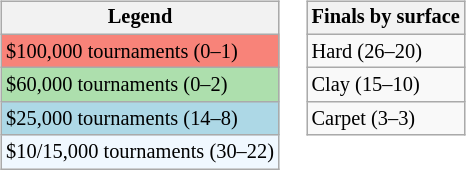<table>
<tr valign=top>
<td><br><table class=wikitable style=font-size:85%>
<tr>
<th>Legend</th>
</tr>
<tr style="background:#f88379;">
<td>$100,000 tournaments (0–1)</td>
</tr>
<tr style="background:#addfad;">
<td>$60,000 tournaments (0–2)</td>
</tr>
<tr style="background:lightblue;">
<td>$25,000 tournaments (14–8)</td>
</tr>
<tr style="background:#f0f8ff;">
<td>$10/15,000 tournaments (30–22)</td>
</tr>
</table>
</td>
<td><br><table class=wikitable style=font-size:85%>
<tr>
<th>Finals by surface</th>
</tr>
<tr>
<td>Hard (26–20)</td>
</tr>
<tr>
<td>Clay (15–10)</td>
</tr>
<tr>
<td>Carpet (3–3)</td>
</tr>
</table>
</td>
</tr>
</table>
